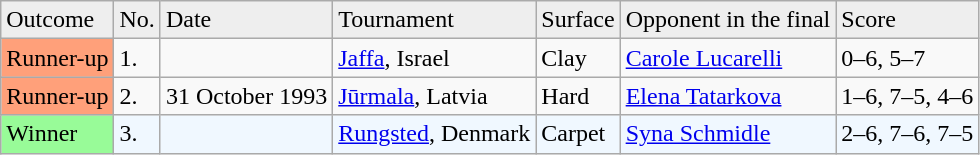<table class=wikitable>
<tr bgcolor="#eeeeee">
<td>Outcome</td>
<td>No.</td>
<td>Date</td>
<td>Tournament</td>
<td>Surface</td>
<td>Opponent in the final</td>
<td>Score</td>
</tr>
<tr>
<td bgcolor="FFA07A">Runner-up</td>
<td>1.</td>
<td></td>
<td><a href='#'>Jaffa</a>, Israel</td>
<td>Clay</td>
<td> <a href='#'>Carole Lucarelli</a></td>
<td>0–6, 5–7</td>
</tr>
<tr>
<td bgcolor="FFA07A">Runner-up</td>
<td>2.</td>
<td>31 October 1993</td>
<td><a href='#'>Jūrmala</a>, Latvia</td>
<td>Hard</td>
<td> <a href='#'>Elena Tatarkova</a></td>
<td>1–6, 7–5, 4–6</td>
</tr>
<tr style="background:#f0f8ff;">
<td style="background:#98fb98;">Winner</td>
<td>3.</td>
<td></td>
<td><a href='#'>Rungsted</a>, Denmark</td>
<td>Carpet</td>
<td> <a href='#'>Syna Schmidle</a></td>
<td>2–6, 7–6, 7–5</td>
</tr>
</table>
